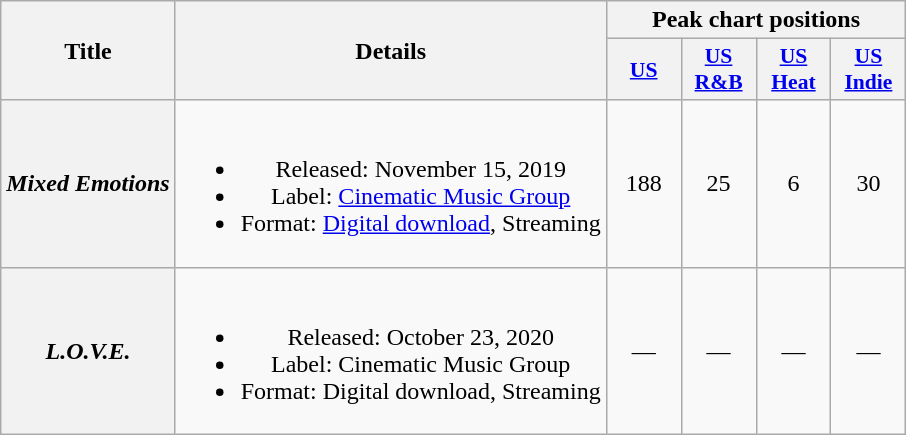<table class="wikitable plainrowheaders" style="text-align:center;">
<tr>
<th scope="col" rowspan="2">Title</th>
<th scope="col" rowspan="2">Details</th>
<th colspan="4" scope="col">Peak chart positions</th>
</tr>
<tr>
<th scope="col" style="width:3em;font-size:90%;"><a href='#'>US</a></th>
<th scope="col" style="width:3em;font-size:90%;"><a href='#'>US R&B</a></th>
<th scope="col" style="width:3em;font-size:90%;"><a href='#'>US Heat</a></th>
<th scope="col" style="width:3em;font-size:90%;"><a href='#'>US Indie</a></th>
</tr>
<tr>
<th scope="row"><em>Mixed Emotions</em></th>
<td><br><ul><li>Released: November 15, 2019</li><li>Label: <a href='#'>Cinematic Music Group</a></li><li>Format: <a href='#'>Digital download</a>, Streaming</li></ul></td>
<td>188</td>
<td>25</td>
<td>6</td>
<td>30</td>
</tr>
<tr>
<th scope="row"><em>L.O.V.E.</em></th>
<td><br><ul><li>Released: October 23, 2020</li><li>Label: Cinematic Music Group</li><li>Format: Digital download, Streaming</li></ul></td>
<td>—</td>
<td>—</td>
<td>—</td>
<td>—</td>
</tr>
</table>
